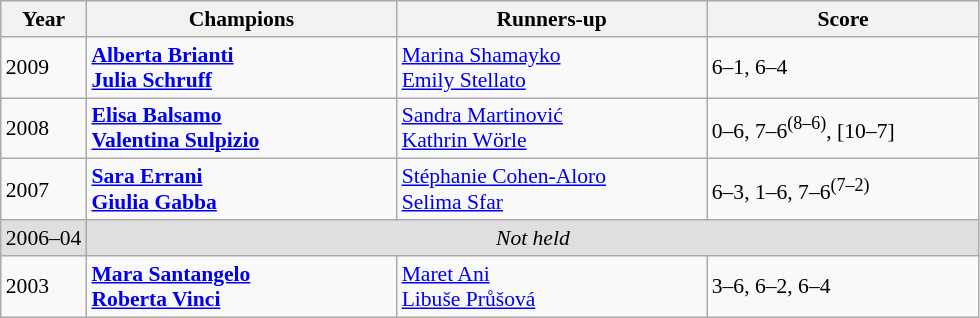<table class="wikitable" style="font-size:90%">
<tr>
<th>Year</th>
<th width="200">Champions</th>
<th width="200">Runners-up</th>
<th width="175">Score</th>
</tr>
<tr>
<td>2009</td>
<td> <strong><a href='#'>Alberta Brianti</a></strong> <br>  <strong><a href='#'>Julia Schruff</a></strong></td>
<td> <a href='#'>Marina Shamayko</a> <br>  <a href='#'>Emily Stellato</a></td>
<td>6–1, 6–4</td>
</tr>
<tr>
<td>2008</td>
<td> <strong><a href='#'>Elisa Balsamo</a></strong> <br>  <strong><a href='#'>Valentina Sulpizio</a></strong></td>
<td> <a href='#'>Sandra Martinović</a> <br>  <a href='#'>Kathrin Wörle</a></td>
<td>0–6, 7–6<sup>(8–6)</sup>, [10–7]</td>
</tr>
<tr>
<td>2007</td>
<td> <strong><a href='#'>Sara Errani</a></strong> <br>  <strong><a href='#'>Giulia Gabba</a></strong></td>
<td> <a href='#'>Stéphanie Cohen-Aloro</a> <br>  <a href='#'>Selima Sfar</a></td>
<td>6–3, 1–6, 7–6<sup>(7–2)</sup></td>
</tr>
<tr>
<td style="background:#dfdfdf">2006–04</td>
<td colspan=3 align=center style="background:#dfdfdf"><em>Not held</em></td>
</tr>
<tr>
<td>2003</td>
<td> <strong><a href='#'>Mara Santangelo</a></strong> <br>  <strong><a href='#'>Roberta Vinci</a></strong></td>
<td> <a href='#'>Maret Ani</a> <br>  <a href='#'>Libuše Průšová</a></td>
<td>3–6, 6–2, 6–4</td>
</tr>
</table>
